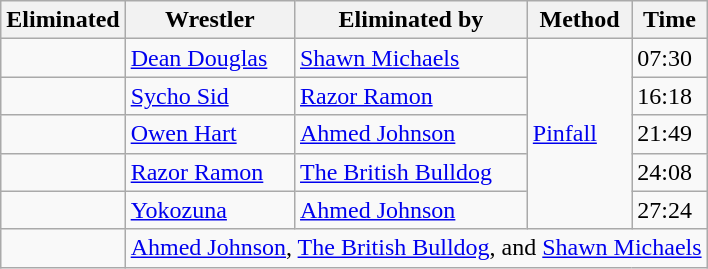<table class="wikitable sortable">
<tr>
<th>Eliminated</th>
<th>Wrestler</th>
<th>Eliminated by</th>
<th>Method</th>
<th>Time</th>
</tr>
<tr>
<td></td>
<td><a href='#'>Dean Douglas</a></td>
<td><a href='#'>Shawn Michaels</a></td>
<td rowspan=5><a href='#'>Pinfall</a></td>
<td>07:30</td>
</tr>
<tr>
<td></td>
<td><a href='#'>Sycho Sid</a></td>
<td><a href='#'>Razor Ramon</a></td>
<td>16:18</td>
</tr>
<tr>
<td></td>
<td><a href='#'>Owen Hart</a></td>
<td><a href='#'>Ahmed Johnson</a></td>
<td>21:49</td>
</tr>
<tr>
<td></td>
<td><a href='#'>Razor Ramon</a></td>
<td><a href='#'>The British Bulldog</a></td>
<td>24:08</td>
</tr>
<tr>
<td></td>
<td><a href='#'>Yokozuna</a></td>
<td><a href='#'>Ahmed Johnson</a></td>
<td>27:24</td>
</tr>
<tr>
<td></td>
<td colspan="4"><a href='#'>Ahmed Johnson</a>, <a href='#'>The British Bulldog</a>, and <a href='#'>Shawn Michaels</a></td>
</tr>
</table>
